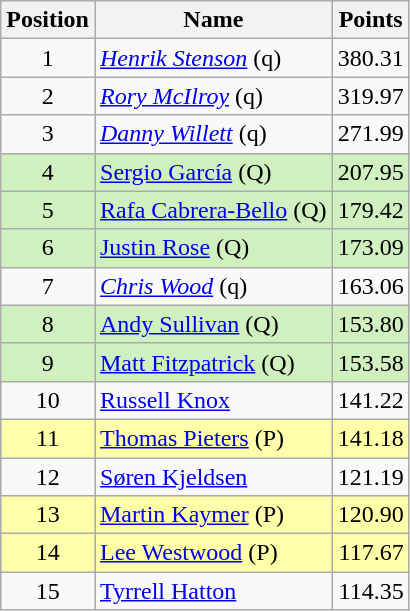<table class="wikitable">
<tr>
<th>Position</th>
<th>Name</th>
<th>Points</th>
</tr>
<tr>
<td align=center>1</td>
<td><em><a href='#'>Henrik Stenson</a></em> (q)</td>
<td align=right>380.31</td>
</tr>
<tr>
<td align=center>2</td>
<td><em><a href='#'>Rory McIlroy</a></em> (q)</td>
<td align=right>319.97</td>
</tr>
<tr>
<td align=center>3</td>
<td><em><a href='#'>Danny Willett</a></em> (q)</td>
<td align=right>271.99</td>
</tr>
<tr style="background:#d0f0c0;">
<td align=center>4</td>
<td><a href='#'>Sergio García</a> (Q)</td>
<td align=right>207.95</td>
</tr>
<tr style="background:#d0f0c0;">
<td align=center>5</td>
<td><a href='#'>Rafa Cabrera-Bello</a> (Q)</td>
<td align=right>179.42</td>
</tr>
<tr style="background:#d0f0c0;">
<td align=center>6</td>
<td><a href='#'>Justin Rose</a> (Q)</td>
<td align=right>173.09</td>
</tr>
<tr>
<td align=center>7</td>
<td><em><a href='#'>Chris Wood</a></em> (q)</td>
<td align=right>163.06</td>
</tr>
<tr style="background:#d0f0c0;">
<td align=center>8</td>
<td><a href='#'>Andy Sullivan</a> (Q)</td>
<td align=right>153.80</td>
</tr>
<tr style="background:#d0f0c0;">
<td align=center>9</td>
<td><a href='#'>Matt Fitzpatrick</a> (Q)</td>
<td align=right>153.58</td>
</tr>
<tr>
<td align=center>10</td>
<td><a href='#'>Russell Knox</a></td>
<td align=right>141.22</td>
</tr>
<tr style="background:#ffa;">
<td align=center>11</td>
<td><a href='#'>Thomas Pieters</a> (P)</td>
<td align=right>141.18</td>
</tr>
<tr>
<td align=center>12</td>
<td><a href='#'>Søren Kjeldsen</a></td>
<td align=right>121.19</td>
</tr>
<tr style="background:#ffa;">
<td align=center>13</td>
<td><a href='#'>Martin Kaymer</a> (P)</td>
<td align=right>120.90</td>
</tr>
<tr style="background:#ffa;">
<td align=center>14</td>
<td><a href='#'>Lee Westwood</a> (P)</td>
<td align=right>117.67</td>
</tr>
<tr>
<td align=center>15</td>
<td><a href='#'>Tyrrell Hatton</a></td>
<td align=right>114.35</td>
</tr>
</table>
